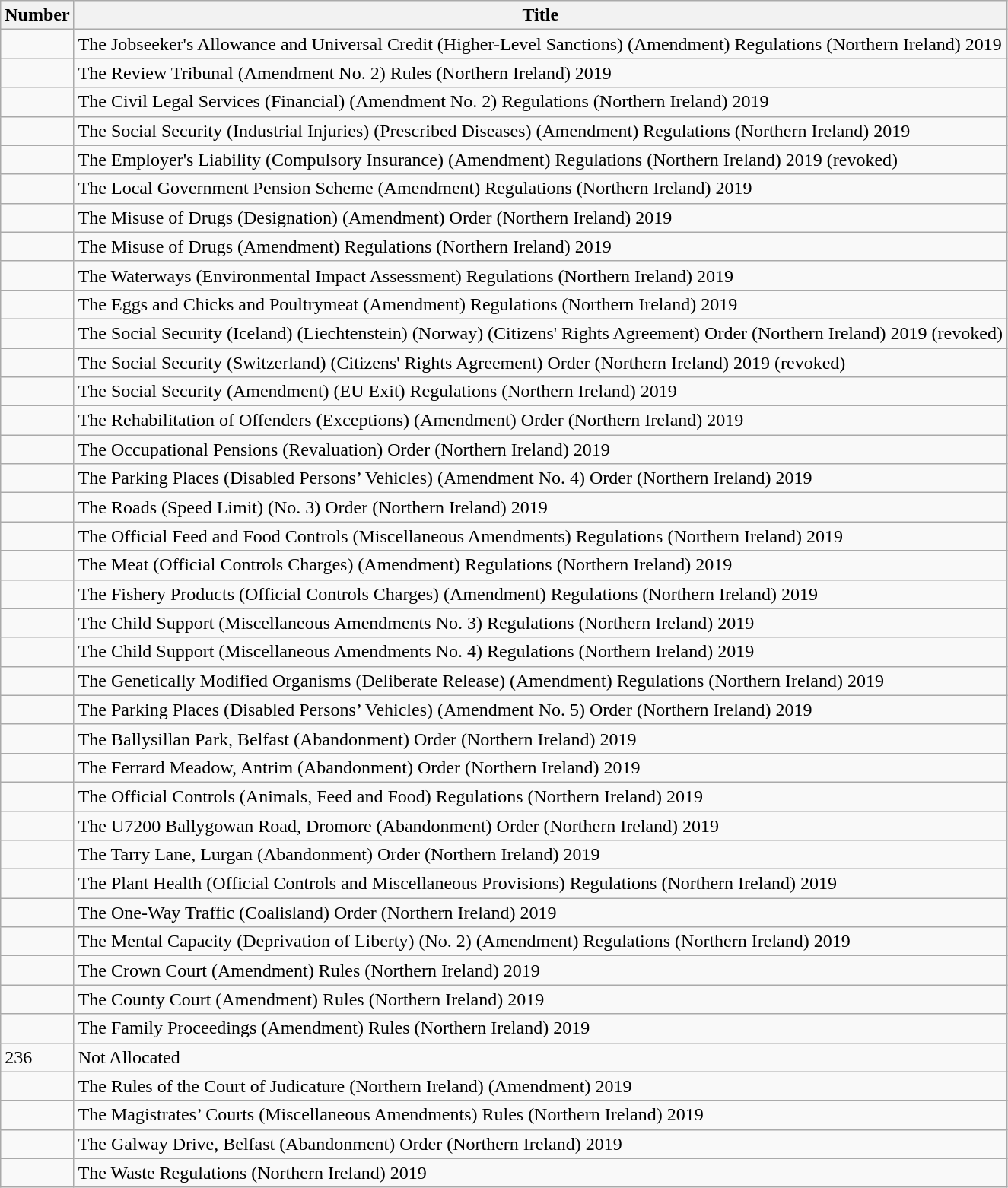<table class="wikitable collapsible">
<tr>
<th>Number</th>
<th>Title</th>
</tr>
<tr>
<td></td>
<td>The Jobseeker's Allowance and Universal Credit (Higher-Level Sanctions) (Amendment) Regulations (Northern Ireland) 2019</td>
</tr>
<tr>
<td></td>
<td>The Review Tribunal (Amendment No. 2) Rules (Northern Ireland) 2019</td>
</tr>
<tr>
<td></td>
<td>The Civil Legal Services (Financial) (Amendment No. 2) Regulations (Northern Ireland) 2019</td>
</tr>
<tr>
<td></td>
<td>The Social Security (Industrial Injuries) (Prescribed Diseases) (Amendment) Regulations (Northern Ireland) 2019</td>
</tr>
<tr>
<td></td>
<td>The Employer's Liability (Compulsory Insurance) (Amendment) Regulations (Northern Ireland) 2019 (revoked)</td>
</tr>
<tr>
<td></td>
<td>The Local Government Pension Scheme (Amendment) Regulations (Northern Ireland) 2019</td>
</tr>
<tr>
<td></td>
<td>The Misuse of Drugs (Designation) (Amendment) Order (Northern Ireland) 2019</td>
</tr>
<tr>
<td></td>
<td>The Misuse of Drugs (Amendment) Regulations (Northern Ireland) 2019</td>
</tr>
<tr>
<td></td>
<td>The Waterways (Environmental Impact Assessment) Regulations (Northern Ireland) 2019</td>
</tr>
<tr>
<td></td>
<td>The Eggs and Chicks and Poultrymeat (Amendment) Regulations (Northern Ireland) 2019</td>
</tr>
<tr>
<td></td>
<td>The Social Security (Iceland) (Liechtenstein) (Norway) (Citizens' Rights Agreement) Order (Northern Ireland) 2019 (revoked)</td>
</tr>
<tr>
<td></td>
<td>The Social Security (Switzerland) (Citizens' Rights Agreement) Order (Northern Ireland) 2019 (revoked)</td>
</tr>
<tr>
<td></td>
<td>The Social Security (Amendment) (EU Exit) Regulations (Northern Ireland) 2019</td>
</tr>
<tr>
<td></td>
<td>The Rehabilitation of Offenders (Exceptions) (Amendment) Order (Northern Ireland) 2019</td>
</tr>
<tr>
<td></td>
<td>The Occupational Pensions (Revaluation) Order (Northern Ireland) 2019</td>
</tr>
<tr>
<td></td>
<td>The Parking Places (Disabled Persons’ Vehicles) (Amendment No. 4) Order (Northern Ireland) 2019</td>
</tr>
<tr>
<td></td>
<td>The Roads (Speed Limit) (No. 3) Order (Northern Ireland) 2019</td>
</tr>
<tr>
<td></td>
<td>The Official Feed and Food Controls (Miscellaneous Amendments) Regulations (Northern Ireland) 2019</td>
</tr>
<tr>
<td></td>
<td>The Meat (Official Controls Charges) (Amendment) Regulations (Northern Ireland) 2019</td>
</tr>
<tr>
<td></td>
<td>The Fishery Products (Official Controls Charges) (Amendment) Regulations (Northern Ireland) 2019</td>
</tr>
<tr>
<td></td>
<td>The Child Support (Miscellaneous Amendments No. 3) Regulations (Northern Ireland) 2019</td>
</tr>
<tr>
<td></td>
<td>The Child Support (Miscellaneous Amendments No. 4) Regulations (Northern Ireland) 2019</td>
</tr>
<tr>
<td></td>
<td>The Genetically Modified Organisms (Deliberate Release) (Amendment) Regulations (Northern Ireland) 2019</td>
</tr>
<tr>
<td></td>
<td>The Parking Places (Disabled Persons’ Vehicles) (Amendment No. 5) Order (Northern Ireland) 2019</td>
</tr>
<tr>
<td></td>
<td>The Ballysillan Park, Belfast (Abandonment) Order (Northern Ireland) 2019</td>
</tr>
<tr>
<td></td>
<td>The Ferrard Meadow, Antrim (Abandonment) Order (Northern Ireland) 2019</td>
</tr>
<tr>
<td></td>
<td>The Official Controls (Animals, Feed and Food) Regulations (Northern Ireland) 2019</td>
</tr>
<tr>
<td></td>
<td>The U7200 Ballygowan Road, Dromore (Abandonment) Order (Northern Ireland) 2019</td>
</tr>
<tr>
<td></td>
<td>The Tarry Lane, Lurgan (Abandonment) Order (Northern Ireland) 2019</td>
</tr>
<tr>
<td></td>
<td>The Plant Health (Official Controls and Miscellaneous Provisions) Regulations (Northern Ireland) 2019</td>
</tr>
<tr>
<td></td>
<td>The One-Way Traffic (Coalisland) Order (Northern Ireland) 2019</td>
</tr>
<tr>
<td></td>
<td>The Mental Capacity (Deprivation of Liberty) (No. 2) (Amendment) Regulations (Northern Ireland) 2019</td>
</tr>
<tr>
<td></td>
<td>The Crown Court (Amendment) Rules (Northern Ireland) 2019</td>
</tr>
<tr>
<td></td>
<td>The County Court (Amendment) Rules (Northern Ireland) 2019</td>
</tr>
<tr>
<td></td>
<td>The Family Proceedings (Amendment) Rules (Northern Ireland) 2019</td>
</tr>
<tr>
<td>236</td>
<td>Not Allocated</td>
</tr>
<tr>
<td></td>
<td>The Rules of the Court of Judicature (Northern Ireland) (Amendment) 2019</td>
</tr>
<tr>
<td></td>
<td>The Magistrates’ Courts (Miscellaneous Amendments) Rules (Northern Ireland) 2019</td>
</tr>
<tr>
<td></td>
<td>The Galway Drive, Belfast (Abandonment) Order (Northern Ireland) 2019</td>
</tr>
<tr>
<td></td>
<td>The Waste Regulations (Northern Ireland) 2019</td>
</tr>
</table>
